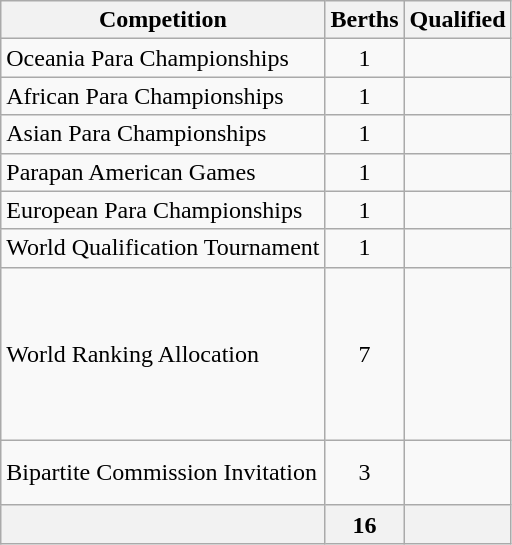<table class="wikitable">
<tr>
<th>Competition</th>
<th>Berths</th>
<th>Qualified</th>
</tr>
<tr>
<td>Oceania Para Championships</td>
<td align="center">1</td>
<td></td>
</tr>
<tr>
<td>African Para Championships</td>
<td align="center">1</td>
<td></td>
</tr>
<tr>
<td>Asian Para Championships</td>
<td align="center">1</td>
<td></td>
</tr>
<tr>
<td>Parapan American Games</td>
<td align="center">1</td>
<td><s></s><br></td>
</tr>
<tr>
<td>European Para Championships</td>
<td align="center">1</td>
<td></td>
</tr>
<tr>
<td>World Qualification Tournament</td>
<td align="center">1</td>
<td></td>
</tr>
<tr>
<td>World Ranking Allocation</td>
<td align="center">7</td>
<td><br><br><br><br><br><br></td>
</tr>
<tr>
<td>Bipartite Commission Invitation</td>
<td align="center">3</td>
<td><br><br></td>
</tr>
<tr>
<th></th>
<th>16</th>
<th></th>
</tr>
</table>
